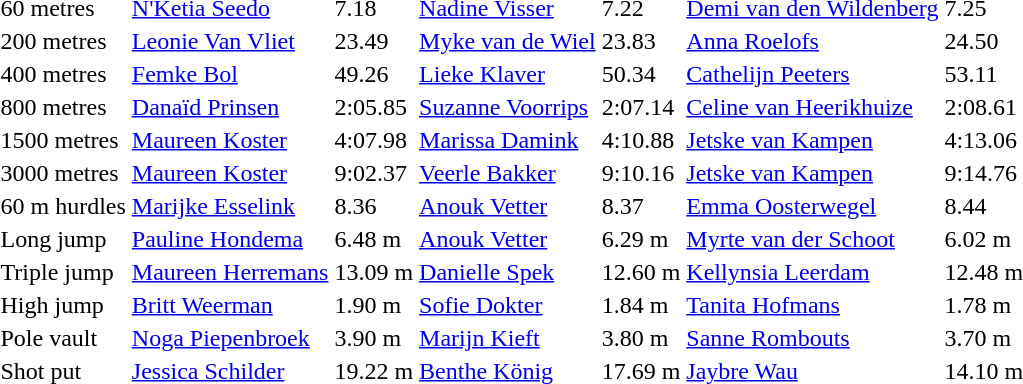<table>
<tr>
<td>60 metres</td>
<td><a href='#'>N'Ketia Seedo</a></td>
<td>7.18</td>
<td><a href='#'>Nadine Visser</a></td>
<td>7.22</td>
<td><a href='#'>Demi van den Wildenberg</a></td>
<td>7.25</td>
</tr>
<tr>
<td>200 metres</td>
<td><a href='#'>Leonie Van Vliet</a></td>
<td>23.49</td>
<td><a href='#'>Myke van de Wiel</a></td>
<td>23.83</td>
<td><a href='#'>Anna Roelofs</a></td>
<td>24.50</td>
</tr>
<tr>
<td>400 metres</td>
<td><a href='#'>Femke Bol</a></td>
<td>49.26 </td>
<td><a href='#'>Lieke Klaver</a></td>
<td>50.34</td>
<td><a href='#'>Cathelijn Peeters</a></td>
<td>53.11</td>
</tr>
<tr>
<td>800 metres</td>
<td><a href='#'>Danaïd Prinsen</a></td>
<td>2:05.85</td>
<td><a href='#'>Suzanne Voorrips</a></td>
<td>2:07.14</td>
<td><a href='#'>Celine van Heerikhuize</a></td>
<td>2:08.61</td>
</tr>
<tr>
<td>1500 metres</td>
<td><a href='#'>Maureen Koster</a></td>
<td>4:07.98</td>
<td><a href='#'>Marissa Damink</a></td>
<td>4:10.88</td>
<td><a href='#'>Jetske van Kampen</a></td>
<td>4:13.06</td>
</tr>
<tr>
<td>3000 metres</td>
<td><a href='#'>Maureen Koster</a></td>
<td>9:02.37</td>
<td><a href='#'>Veerle Bakker</a></td>
<td>9:10.16</td>
<td><a href='#'>Jetske van Kampen</a></td>
<td>9:14.76</td>
</tr>
<tr>
<td>60 m hurdles</td>
<td><a href='#'>Marijke Esselink</a></td>
<td>8.36</td>
<td><a href='#'>Anouk Vetter</a></td>
<td>8.37</td>
<td><a href='#'>Emma Oosterwegel</a></td>
<td>8.44</td>
</tr>
<tr>
<td>Long jump</td>
<td><a href='#'>Pauline Hondema</a></td>
<td>6.48 m</td>
<td><a href='#'>Anouk Vetter</a></td>
<td>6.29 m</td>
<td><a href='#'>Myrte van der Schoot</a></td>
<td>6.02 m</td>
</tr>
<tr>
<td>Triple jump</td>
<td><a href='#'>Maureen Herremans</a></td>
<td>13.09 m</td>
<td><a href='#'>Danielle Spek</a></td>
<td>12.60 m</td>
<td><a href='#'>Kellynsia Leerdam</a></td>
<td>12.48 m</td>
</tr>
<tr>
<td>High jump</td>
<td><a href='#'>Britt Weerman</a></td>
<td>1.90 m</td>
<td><a href='#'>Sofie Dokter</a></td>
<td>1.84 m</td>
<td><a href='#'>Tanita Hofmans</a></td>
<td>1.78 m</td>
</tr>
<tr>
<td>Pole vault</td>
<td><a href='#'>Noga Piepenbroek</a></td>
<td>3.90 m</td>
<td><a href='#'>Marijn Kieft</a></td>
<td>3.80 m</td>
<td><a href='#'>Sanne Rombouts</a></td>
<td>3.70 m</td>
</tr>
<tr>
<td>Shot put</td>
<td><a href='#'>Jessica Schilder</a></td>
<td>19.22 m</td>
<td><a href='#'>Benthe König</a></td>
<td>17.69 m</td>
<td><a href='#'>Jaybre Wau</a></td>
<td>14.10 m</td>
</tr>
</table>
